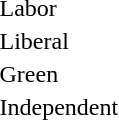<table style="margin-top:1em">
<tr>
<td> </td>
<td>Labor</td>
</tr>
<tr>
<td width=20 > </td>
<td>Liberal</td>
</tr>
<tr>
<td> </td>
<td>Green</td>
</tr>
<tr>
<td> </td>
<td>Independent</td>
</tr>
<tr>
</tr>
</table>
